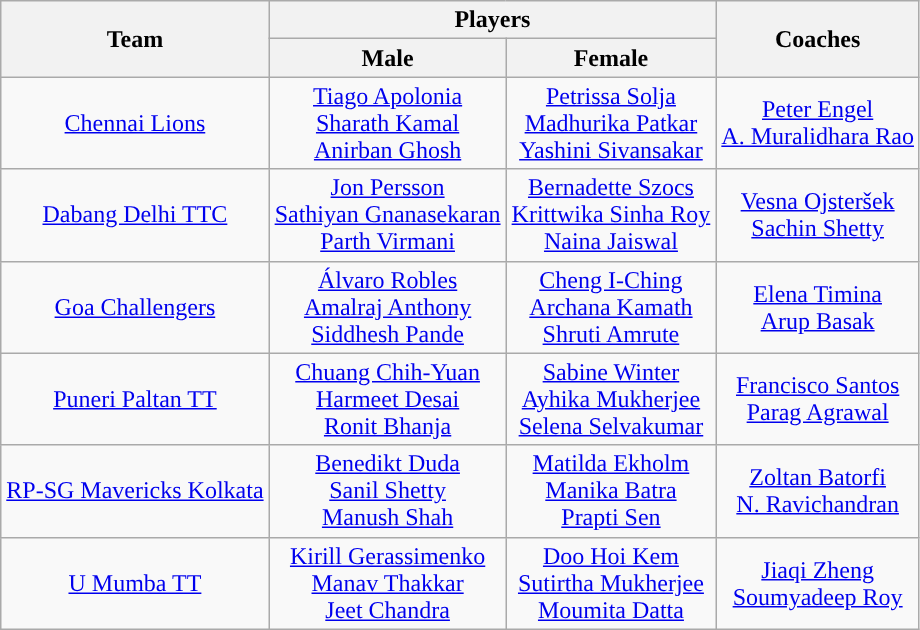<table class="wikitable sortable" style="text-align:center;">
<tr>
<th rowspan=2>Team</th>
<th colspan=2>Players</th>
<th rowspan=2>Coaches</th>
</tr>
<tr>
<th>Male</th>
<th>Female</th>
</tr>
<tr>
<td><a href='#'>Chennai Lions</a></td>
<td> <a href='#'>Tiago Apolonia</a> <br> <a href='#'>Sharath Kamal</a> <br> <a href='#'>Anirban Ghosh</a></td>
<td> <a href='#'>Petrissa Solja</a> <br>  <a href='#'>Madhurika Patkar</a> <br>  <a href='#'>Yashini Sivansakar</a></td>
<td> <a href='#'>Peter Engel</a><br>  <a href='#'>A. Muralidhara Rao</a></td>
</tr>
<tr>
<td><a href='#'>Dabang Delhi TTC</a></td>
<td> <a href='#'>Jon Persson</a> <br>  <a href='#'>Sathiyan Gnanasekaran</a> <br> <a href='#'>Parth Virmani</a></td>
<td> <a href='#'>Bernadette Szocs</a> <br>  <a href='#'>Krittwika Sinha Roy</a> <br> <a href='#'>Naina Jaiswal</a></td>
<td> <a href='#'>Vesna Ojsteršek</a> <br>  <a href='#'>Sachin Shetty</a></td>
</tr>
<tr>
<td><a href='#'>Goa Challengers</a></td>
<td> <a href='#'>Álvaro Robles</a> <br> <a href='#'>Amalraj Anthony</a> <br>  <a href='#'>Siddhesh Pande</a></td>
<td> <a href='#'>Cheng I-Ching</a> <br> <a href='#'>Archana Kamath</a> <br>  <a href='#'>Shruti Amrute</a></td>
<td> <a href='#'>Elena Timina</a> <br> <a href='#'>Arup Basak</a></td>
</tr>
<tr>
<td><a href='#'>Puneri Paltan TT</a></td>
<td> <a href='#'>Chuang Chih-Yuan</a> <br>  <a href='#'>Harmeet Desai</a> <br> <a href='#'>Ronit Bhanja</a></td>
<td> <a href='#'>Sabine Winter</a> <br> <a href='#'>Ayhika Mukherjee</a> <br>  <a href='#'>Selena Selvakumar</a></td>
<td> <a href='#'>Francisco Santos</a> <br> <a href='#'>Parag Agrawal</a></td>
</tr>
<tr>
<td><a href='#'>RP-SG Mavericks Kolkata</a></td>
<td> <a href='#'>Benedikt Duda</a> <br> <a href='#'>Sanil Shetty</a> <br> <a href='#'>Manush Shah</a></td>
<td> <a href='#'>Matilda Ekholm</a> <br>  <a href='#'>Manika Batra</a> <br> <a href='#'>Prapti Sen</a></td>
<td> <a href='#'>Zoltan Batorfi</a> <br>  <a href='#'>N. Ravichandran</a></td>
</tr>
<tr>
<td><a href='#'>U Mumba TT</a></td>
<td> <a href='#'>Kirill Gerassimenko</a> <br> <a href='#'>Manav Thakkar</a> <br> <a href='#'>Jeet Chandra</a></td>
<td> <a href='#'>Doo Hoi Kem</a> <br> <a href='#'>Sutirtha Mukherjee</a> <br> <a href='#'>Moumita Datta</a></td>
<td> <a href='#'>Jiaqi Zheng</a> <br> <a href='#'>Soumyadeep Roy</a></td>
</tr>
</table>
